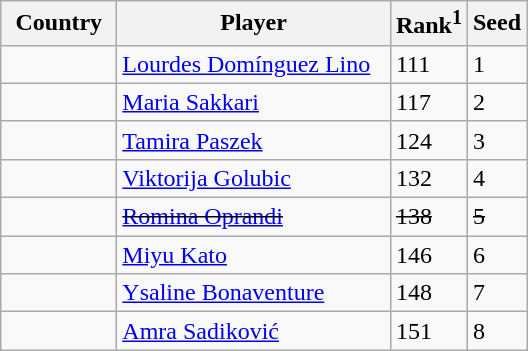<table class="sortable wikitable">
<tr>
<th width="70">Country</th>
<th width="175">Player</th>
<th>Rank<sup>1</sup></th>
<th>Seed</th>
</tr>
<tr>
<td></td>
<td><a href='#'>Lourdes Domínguez Lino</a></td>
<td>111</td>
<td>1</td>
</tr>
<tr>
<td></td>
<td><a href='#'>Maria Sakkari</a></td>
<td>117</td>
<td>2</td>
</tr>
<tr>
<td></td>
<td><a href='#'>Tamira Paszek</a></td>
<td>124</td>
<td>3</td>
</tr>
<tr>
<td></td>
<td><a href='#'>Viktorija Golubic</a></td>
<td>132</td>
<td>4</td>
</tr>
<tr>
<td><s></s></td>
<td><s><a href='#'>Romina Oprandi</a></s></td>
<td><s>138</s></td>
<td><s>5</s></td>
</tr>
<tr>
<td></td>
<td><a href='#'>Miyu Kato</a></td>
<td>146</td>
<td>6</td>
</tr>
<tr>
<td></td>
<td><a href='#'>Ysaline Bonaventure</a></td>
<td>148</td>
<td>7</td>
</tr>
<tr>
<td></td>
<td><a href='#'>Amra Sadiković</a></td>
<td>151</td>
<td>8</td>
</tr>
</table>
